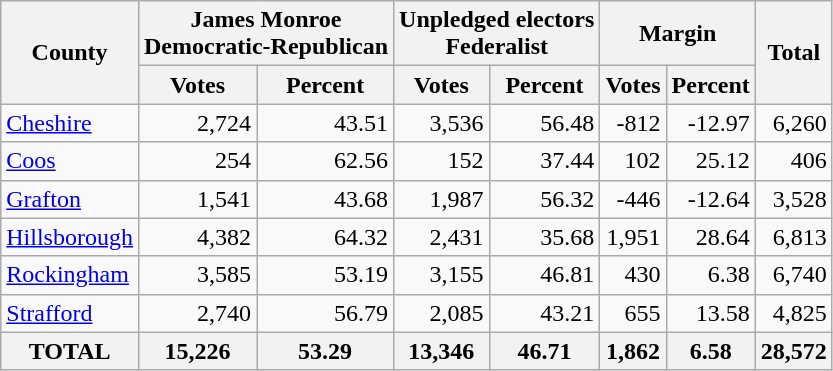<table class="wikitable sortable">
<tr>
<th rowspan=2>County</th>
<th colspan=2>James Monroe<br>Democratic-Republican</th>
<th colspan=2>Unpledged electors<br>Federalist</th>
<th colspan=2>Margin</th>
<th rowspan=2>Total</th>
</tr>
<tr>
<th>Votes</th>
<th>Percent</th>
<th>Votes</th>
<th>Percent</th>
<th>Votes</th>
<th>Percent</th>
</tr>
<tr>
<td><a href='#'>Cheshire</a></td>
<td align=right>2,724</td>
<td align=right>43.51</td>
<td align=right>3,536</td>
<td align=right>56.48</td>
<td align=right>-812</td>
<td align=right>-12.97</td>
<td align=right>6,260</td>
</tr>
<tr>
<td><a href='#'>Coos</a></td>
<td align=right>254</td>
<td align=right>62.56</td>
<td align=right>152</td>
<td align=right>37.44</td>
<td align=right>102</td>
<td align=right>25.12</td>
<td align=right>406</td>
</tr>
<tr>
<td><a href='#'>Grafton</a></td>
<td align=right>1,541</td>
<td align=right>43.68</td>
<td align=right>1,987</td>
<td align=right>56.32</td>
<td align=right>-446</td>
<td align=right>-12.64</td>
<td align=right>3,528</td>
</tr>
<tr>
<td><a href='#'>Hillsborough</a></td>
<td align=right>4,382</td>
<td align=right>64.32</td>
<td align=right>2,431</td>
<td align=right>35.68</td>
<td align=right>1,951</td>
<td align=right>28.64</td>
<td align=right>6,813</td>
</tr>
<tr>
<td><a href='#'>Rockingham</a></td>
<td align=right>3,585</td>
<td align=right>53.19</td>
<td align=right>3,155</td>
<td align=right>46.81</td>
<td align=right>430</td>
<td align=right>6.38</td>
<td align=right>6,740</td>
</tr>
<tr>
<td><a href='#'>Strafford</a></td>
<td align=right>2,740</td>
<td align=right>56.79</td>
<td align=right>2,085</td>
<td align=right>43.21</td>
<td align=right>655</td>
<td align=right>13.58</td>
<td align=right>4,825</td>
</tr>
<tr>
<th>TOTAL</th>
<th>15,226</th>
<th>53.29</th>
<th>13,346</th>
<th>46.71</th>
<th>1,862</th>
<th>6.58</th>
<th>28,572</th>
</tr>
</table>
